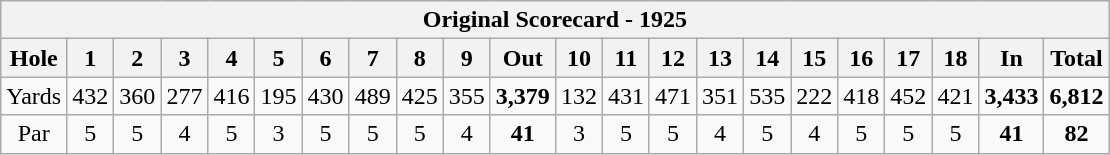<table class="wikitable" style="text-align:center">
<tr>
<th colspan=22>Original Scorecard - 1925</th>
</tr>
<tr>
<th>Hole</th>
<th>1</th>
<th>2</th>
<th>3</th>
<th>4</th>
<th>5</th>
<th>6</th>
<th>7</th>
<th>8</th>
<th>9</th>
<th>Out</th>
<th>10</th>
<th>11</th>
<th>12</th>
<th>13</th>
<th>14</th>
<th>15</th>
<th>16</th>
<th>17</th>
<th>18</th>
<th>In</th>
<th>Total</th>
</tr>
<tr>
<td>Yards</td>
<td>432</td>
<td>360</td>
<td>277</td>
<td>416</td>
<td>195</td>
<td>430</td>
<td>489</td>
<td>425</td>
<td>355</td>
<td><strong>3,379</strong></td>
<td>132</td>
<td>431</td>
<td>471</td>
<td>351</td>
<td>535</td>
<td>222</td>
<td>418</td>
<td>452</td>
<td>421</td>
<td><strong>3,433</strong></td>
<td><strong>6,812</strong></td>
</tr>
<tr>
<td>Par</td>
<td>5</td>
<td>5</td>
<td>4</td>
<td>5</td>
<td>3</td>
<td>5</td>
<td>5</td>
<td>5</td>
<td>4</td>
<td><strong>41</strong></td>
<td>3</td>
<td>5</td>
<td>5</td>
<td>4</td>
<td>5</td>
<td>4</td>
<td>5</td>
<td>5</td>
<td>5</td>
<td><strong>41</strong></td>
<td><strong>82</strong></td>
</tr>
</table>
